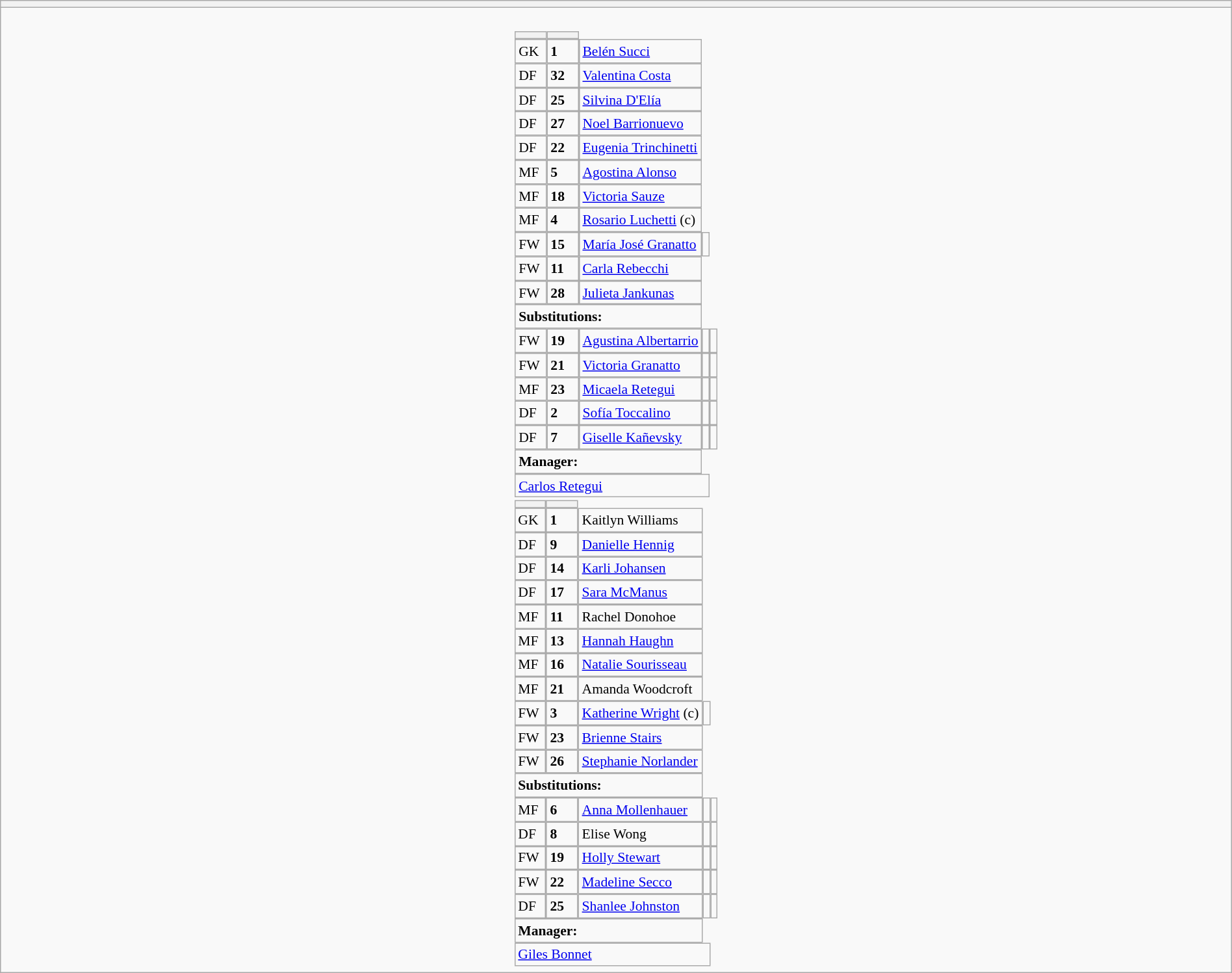<table style="width:100%" class="wikitable collapsible collapsed">
<tr>
<th>   </th>
</tr>
<tr>
<td><br>






<table style="font-size:90%; margin:0.2em auto;" cellspacing="0" cellpadding="0">
<tr>
<th width="25"></th>
<th width="25"></th>
</tr>
<tr>
<td>GK</td>
<td><strong>1</strong></td>
<td><a href='#'>Belén Succi</a></td>
</tr>
<tr>
<td>DF</td>
<td><strong>32</strong></td>
<td><a href='#'>Valentina Costa</a></td>
</tr>
<tr>
<td>DF</td>
<td><strong>25</strong></td>
<td><a href='#'>Silvina D'Elía</a></td>
</tr>
<tr>
<td>DF</td>
<td><strong>27</strong></td>
<td><a href='#'>Noel Barrionuevo</a></td>
</tr>
<tr>
<td>DF</td>
<td><strong>22</strong></td>
<td><a href='#'>Eugenia Trinchinetti</a></td>
</tr>
<tr>
<td>MF</td>
<td><strong>5</strong></td>
<td><a href='#'>Agostina Alonso</a></td>
</tr>
<tr>
<td>MF</td>
<td><strong>18</strong></td>
<td><a href='#'>Victoria Sauze</a></td>
</tr>
<tr>
<td>MF</td>
<td><strong>4</strong></td>
<td><a href='#'>Rosario Luchetti</a> (c)</td>
</tr>
<tr>
<td>FW</td>
<td><strong>15</strong></td>
<td><a href='#'>María José Granatto</a></td>
<td> </td>
</tr>
<tr>
<td>FW</td>
<td><strong>11</strong></td>
<td><a href='#'>Carla Rebecchi</a></td>
</tr>
<tr>
<td>FW</td>
<td><strong>28</strong></td>
<td><a href='#'>Julieta Jankunas</a></td>
</tr>
<tr>
<td colspan=3><strong>Substitutions:</strong></td>
</tr>
<tr>
<td>FW</td>
<td><strong>19</strong></td>
<td><a href='#'>Agustina Albertarrio</a></td>
<td></td>
<td></td>
</tr>
<tr>
<td>FW</td>
<td><strong>21</strong></td>
<td><a href='#'>Victoria Granatto</a></td>
<td></td>
<td></td>
</tr>
<tr>
<td>MF</td>
<td><strong>23</strong></td>
<td><a href='#'>Micaela Retegui</a></td>
<td></td>
<td></td>
</tr>
<tr>
<td>DF</td>
<td><strong>2</strong></td>
<td><a href='#'>Sofía Toccalino</a></td>
<td></td>
<td></td>
</tr>
<tr>
<td>DF</td>
<td><strong>7</strong></td>
<td><a href='#'>Giselle Kañevsky</a></td>
<td></td>
<td></td>
</tr>
<tr>
<td colspan=3><strong>Manager:</strong></td>
</tr>
<tr>
<td colspan=4> <a href='#'>Carlos Retegui</a></td>
</tr>
</table>
<table cellspacing="0" cellpadding="0" style="font-size:90%; margin:0.2em auto;">
<tr>
<th width="25"></th>
<th width="25"></th>
</tr>
<tr>
<td>GK</td>
<td><strong>1</strong></td>
<td>Kaitlyn Williams</td>
</tr>
<tr>
<td>DF</td>
<td><strong>9</strong></td>
<td><a href='#'>Danielle Hennig</a></td>
</tr>
<tr>
<td>DF</td>
<td><strong>14</strong></td>
<td><a href='#'>Karli Johansen</a></td>
</tr>
<tr>
<td>DF</td>
<td><strong>17</strong></td>
<td><a href='#'>Sara McManus</a></td>
</tr>
<tr>
<td>MF</td>
<td><strong>11</strong></td>
<td>Rachel Donohoe</td>
</tr>
<tr>
<td>MF</td>
<td><strong>13</strong></td>
<td><a href='#'>Hannah Haughn</a></td>
</tr>
<tr>
<td>MF</td>
<td><strong>16</strong></td>
<td><a href='#'>Natalie Sourisseau</a></td>
</tr>
<tr>
<td>MF</td>
<td><strong>21</strong></td>
<td>Amanda Woodcroft</td>
</tr>
<tr>
<td>FW</td>
<td><strong>3</strong></td>
<td><a href='#'>Katherine Wright</a> (c)</td>
<td> </td>
</tr>
<tr>
<td>FW</td>
<td><strong>23</strong></td>
<td><a href='#'>Brienne Stairs</a></td>
</tr>
<tr>
<td>FW</td>
<td><strong>26</strong></td>
<td><a href='#'>Stephanie Norlander</a></td>
</tr>
<tr>
<td colspan=3><strong>Substitutions:</strong></td>
</tr>
<tr>
<td>MF</td>
<td><strong>6</strong></td>
<td><a href='#'>Anna Mollenhauer</a></td>
<td></td>
<td></td>
</tr>
<tr>
<td>DF</td>
<td><strong>8</strong></td>
<td>Elise Wong</td>
<td></td>
<td></td>
</tr>
<tr>
<td>FW</td>
<td><strong>19</strong></td>
<td><a href='#'>Holly Stewart</a></td>
<td></td>
<td></td>
</tr>
<tr>
<td>FW</td>
<td><strong>22</strong></td>
<td><a href='#'>Madeline Secco</a></td>
<td></td>
<td></td>
</tr>
<tr>
<td>DF</td>
<td><strong>25</strong></td>
<td><a href='#'>Shanlee Johnston</a></td>
<td></td>
<td></td>
</tr>
<tr>
<td colspan=3><strong>Manager:</strong></td>
</tr>
<tr>
<td colspan=4> <a href='#'>Giles Bonnet</a></td>
</tr>
</table>
</td>
</tr>
</table>
